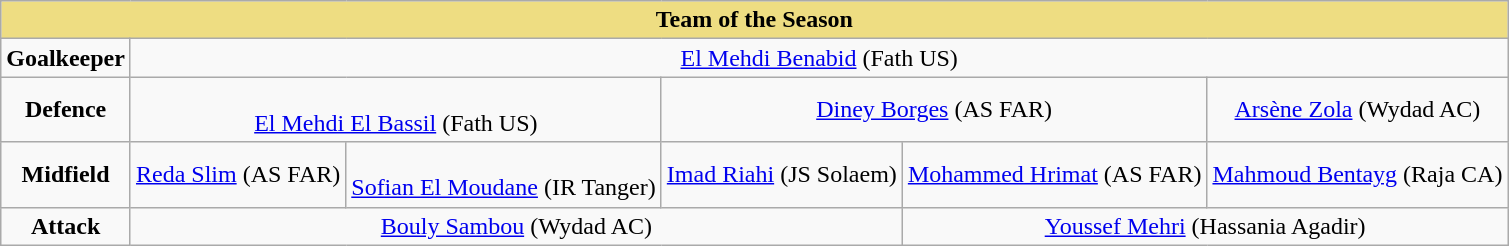<table class="wikitable" style="text-align:center">
<tr>
<th colspan="6" style="background-color: #eedd82">Team of the Season</th>
</tr>
<tr>
<td><strong>Goalkeeper</strong></td>
<td colspan="5"> <a href='#'>El Mehdi Benabid</a> (Fath US)</td>
</tr>
<tr>
<td><strong>Defence</strong></td>
<td colspan="2" lowspan="1"><br><a href='#'>El Mehdi El Bassil</a>
(Fath US)</td>
<td colspan="2"> <a href='#'>Diney Borges</a> (AS FAR)</td>
<td> <a href='#'>Arsène Zola</a> (Wydad AC)</td>
</tr>
<tr>
<td><strong>Midfield</strong></td>
<td> <a href='#'>Reda Slim</a> (AS FAR)</td>
<td lowspan="1"><br> <a href='#'>Sofian El Moudane</a> (IR Tanger)</td>
<td> <a href='#'>Imad Riahi</a> (JS Solaem)</td>
<td> <a href='#'>Mohammed Hrimat</a> (AS FAR)</td>
<td lowspan="1"> <a href='#'>Mahmoud Bentayg</a> (Raja CA)</td>
</tr>
<tr>
<td><strong>Attack</strong></td>
<td colspan="3"> <a href='#'>Bouly Sambou</a> (Wydad AC)</td>
<td colspan="2"> <a href='#'>Youssef Mehri</a> (Hassania Agadir)</td>
</tr>
</table>
